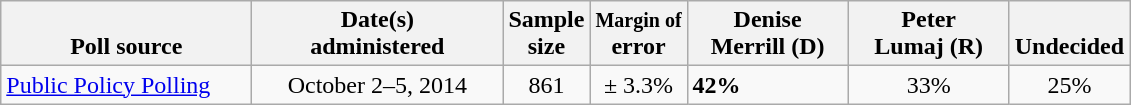<table class="wikitable">
<tr valign= bottom>
<th style="width:160px;">Poll source</th>
<th style="width:160px;">Date(s)<br>administered</th>
<th class=small>Sample<br>size</th>
<th><small>Margin of</small><br>error</th>
<th style="width:100px;">Denise<br>Merrill (D)</th>
<th style="width:100px;">Peter<br>Lumaj (R)</th>
<th>Undecided</th>
</tr>
<tr>
<td><a href='#'>Public Policy Polling</a></td>
<td align=center>October 2–5, 2014</td>
<td align=center>861</td>
<td align=center>± 3.3%</td>
<td><strong>42%</strong></td>
<td align=center>33%</td>
<td align=center>25%</td>
</tr>
</table>
